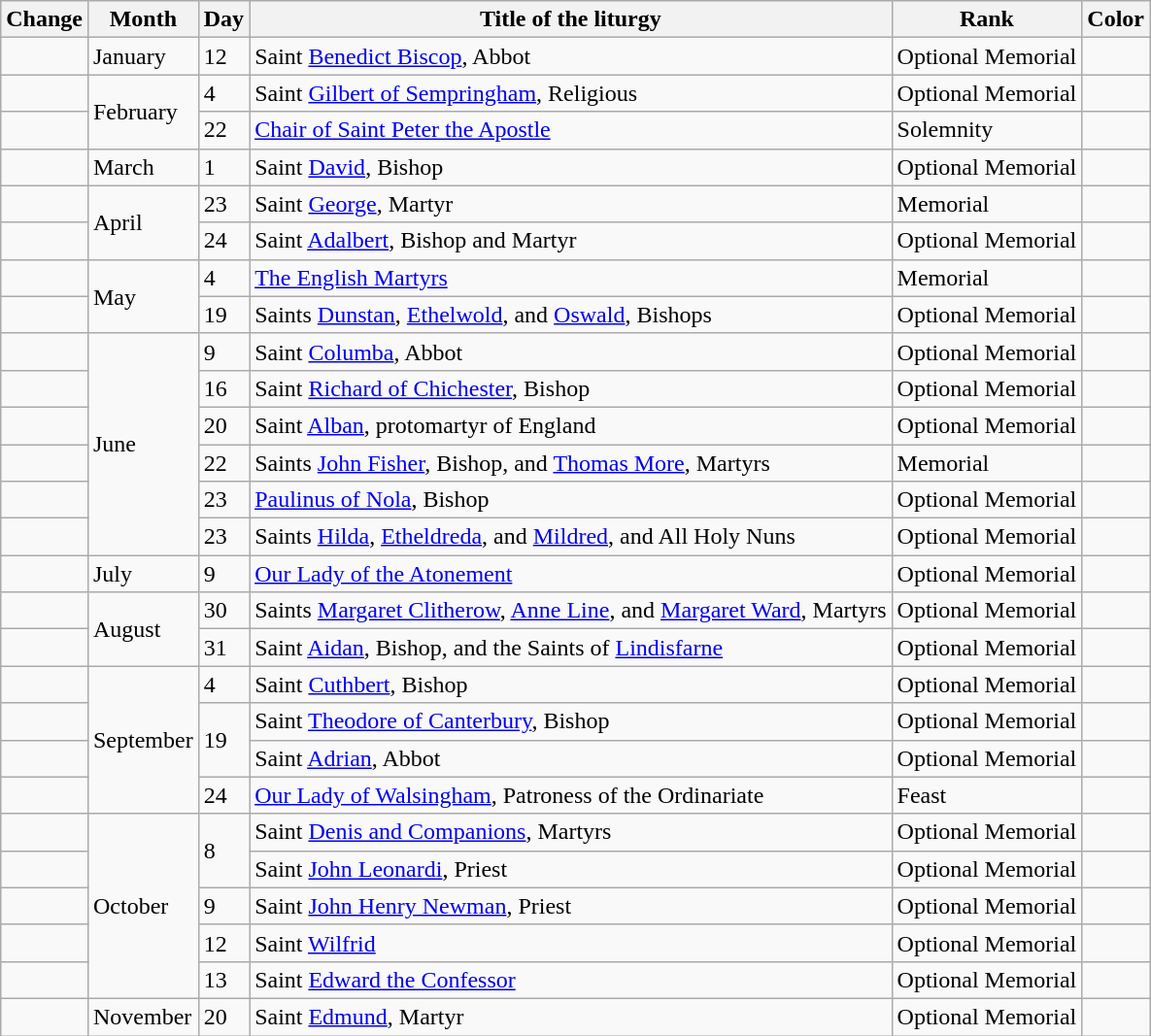<table class="wikitable">
<tr>
<th>Change</th>
<th>Month</th>
<th>Day</th>
<th>Title of the liturgy</th>
<th>Rank</th>
<th>Color</th>
</tr>
<tr>
<td></td>
<td>January</td>
<td>12</td>
<td>Saint <a href='#'>Benedict Biscop</a>, Abbot</td>
<td>Optional Memorial</td>
<td></td>
</tr>
<tr>
<td></td>
<td rowspan=2>February</td>
<td>4</td>
<td>Saint <a href='#'>Gilbert of Sempringham</a>, Religious</td>
<td>Optional Memorial</td>
<td></td>
</tr>
<tr>
<td></td>
<td>22</td>
<td><a href='#'>Chair of Saint Peter the Apostle</a></td>
<td>Solemnity</td>
<td></td>
</tr>
<tr>
<td></td>
<td>March</td>
<td>1</td>
<td>Saint <a href='#'>David</a>, Bishop</td>
<td>Optional Memorial</td>
<td></td>
</tr>
<tr>
<td></td>
<td rowspan=2>April</td>
<td>23</td>
<td>Saint <a href='#'>George</a>, Martyr</td>
<td>Memorial</td>
<td></td>
</tr>
<tr>
<td></td>
<td>24</td>
<td>Saint <a href='#'>Adalbert</a>, Bishop and Martyr</td>
<td>Optional Memorial</td>
<td></td>
</tr>
<tr>
<td></td>
<td rowspan=2>May</td>
<td>4</td>
<td><a href='#'>The English Martyrs</a></td>
<td>Memorial</td>
<td></td>
</tr>
<tr>
<td></td>
<td>19</td>
<td>Saints <a href='#'>Dunstan</a>, <a href='#'>Ethelwold</a>, and <a href='#'>Oswald</a>, Bishops</td>
<td>Optional Memorial</td>
<td></td>
</tr>
<tr>
<td></td>
<td rowspan=6>June</td>
<td>9</td>
<td>Saint <a href='#'>Columba</a>, Abbot</td>
<td>Optional Memorial</td>
<td></td>
</tr>
<tr>
<td></td>
<td>16</td>
<td>Saint <a href='#'>Richard of Chichester</a>, Bishop</td>
<td>Optional Memorial</td>
<td></td>
</tr>
<tr>
<td></td>
<td>20</td>
<td>Saint <a href='#'>Alban</a>, protomartyr of England</td>
<td>Optional Memorial</td>
<td></td>
</tr>
<tr>
<td></td>
<td>22</td>
<td>Saints <a href='#'>John Fisher</a>, Bishop, and <a href='#'>Thomas More</a>, Martyrs</td>
<td>Memorial</td>
<td></td>
</tr>
<tr>
<td></td>
<td>23</td>
<td><a href='#'>Paulinus of Nola</a>, Bishop</td>
<td>Optional Memorial</td>
<td></td>
</tr>
<tr>
<td></td>
<td>23</td>
<td>Saints <a href='#'>Hilda</a>, <a href='#'>Etheldreda</a>, and <a href='#'>Mildred</a>, and All Holy Nuns</td>
<td>Optional Memorial</td>
<td></td>
</tr>
<tr>
<td></td>
<td>July</td>
<td>9</td>
<td><a href='#'>Our Lady of the Atonement</a></td>
<td>Optional Memorial</td>
<td></td>
</tr>
<tr>
<td></td>
<td rowspan=2>August</td>
<td>30</td>
<td>Saints <a href='#'>Margaret Clitherow</a>, <a href='#'>Anne Line</a>, and <a href='#'>Margaret Ward</a>, Martyrs</td>
<td>Optional Memorial</td>
<td></td>
</tr>
<tr>
<td></td>
<td>31</td>
<td>Saint <a href='#'>Aidan</a>, Bishop, and the Saints of <a href='#'>Lindisfarne</a></td>
<td>Optional Memorial</td>
<td></td>
</tr>
<tr>
<td></td>
<td rowspan=4>September</td>
<td>4</td>
<td>Saint <a href='#'>Cuthbert</a>, Bishop</td>
<td>Optional Memorial</td>
<td></td>
</tr>
<tr>
<td></td>
<td rowspan=2>19</td>
<td>Saint <a href='#'>Theodore of Canterbury</a>, Bishop</td>
<td>Optional Memorial</td>
<td></td>
</tr>
<tr>
<td></td>
<td>Saint <a href='#'>Adrian</a>, Abbot</td>
<td>Optional Memorial</td>
<td></td>
</tr>
<tr>
<td></td>
<td>24</td>
<td><a href='#'>Our Lady of Walsingham</a>, Patroness of the Ordinariate</td>
<td>Feast</td>
<td></td>
</tr>
<tr>
<td></td>
<td rowspan=5>October</td>
<td rowspan=2>8</td>
<td>Saint <a href='#'>Denis and Companions</a>, Martyrs</td>
<td>Optional Memorial</td>
<td></td>
</tr>
<tr>
<td></td>
<td>Saint <a href='#'>John Leonardi</a>, Priest</td>
<td>Optional Memorial</td>
<td></td>
</tr>
<tr>
<td></td>
<td>9</td>
<td>Saint <a href='#'>John Henry Newman</a>, Priest</td>
<td>Optional Memorial</td>
<td></td>
</tr>
<tr>
<td></td>
<td>12</td>
<td>Saint <a href='#'>Wilfrid</a></td>
<td>Optional Memorial</td>
<td></td>
</tr>
<tr>
<td></td>
<td>13</td>
<td>Saint <a href='#'>Edward the Confessor</a></td>
<td>Optional Memorial</td>
<td></td>
</tr>
<tr>
<td></td>
<td>November</td>
<td>20</td>
<td>Saint <a href='#'>Edmund</a>, Martyr</td>
<td>Optional Memorial</td>
<td></td>
</tr>
</table>
